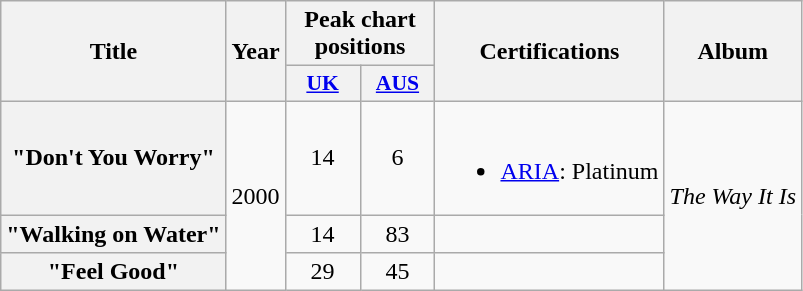<table class="wikitable plainrowheaders" style="text-align:center;">
<tr>
<th scope="col" rowspan="2">Title</th>
<th scope="col" rowspan="2">Year</th>
<th scope="col" colspan="2">Peak chart positions</th>
<th scope="col" rowspan="2">Certifications</th>
<th scope="col" rowspan="2">Album</th>
</tr>
<tr>
<th scope="col" style="width:3em;font-size:90%;"><a href='#'>UK</a><br></th>
<th scope="col" style="width:3em;font-size:90%;"><a href='#'>AUS</a><br></th>
</tr>
<tr>
<th scope="row">"Don't You Worry"</th>
<td rowspan="3">2000</td>
<td>14</td>
<td>6</td>
<td><br><ul><li><a href='#'>ARIA</a>: Platinum</li></ul></td>
<td rowspan="3"><em>The Way It Is</em></td>
</tr>
<tr>
<th scope="row">"Walking on Water"</th>
<td>14</td>
<td>83</td>
<td></td>
</tr>
<tr>
<th scope="row">"Feel Good"</th>
<td>29</td>
<td>45</td>
<td></td>
</tr>
</table>
